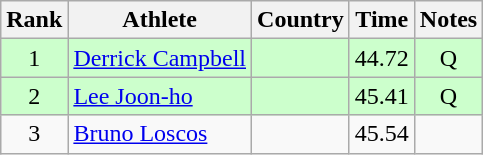<table class="wikitable" style="text-align:center">
<tr>
<th>Rank</th>
<th>Athlete</th>
<th>Country</th>
<th>Time</th>
<th>Notes</th>
</tr>
<tr bgcolor=ccffcc>
<td>1</td>
<td align=left><a href='#'>Derrick Campbell</a></td>
<td align=left></td>
<td>44.72</td>
<td>Q</td>
</tr>
<tr bgcolor=ccffcc>
<td>2</td>
<td align=left><a href='#'>Lee Joon-ho</a></td>
<td align=left></td>
<td>45.41</td>
<td>Q</td>
</tr>
<tr>
<td>3</td>
<td align=left><a href='#'>Bruno Loscos</a></td>
<td align=left></td>
<td>45.54</td>
<td></td>
</tr>
</table>
